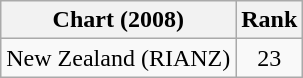<table class="wikitable">
<tr>
<th>Chart (2008)</th>
<th>Rank</th>
</tr>
<tr>
<td>New Zealand (RIANZ)</td>
<td style="text-align:center;">23</td>
</tr>
</table>
